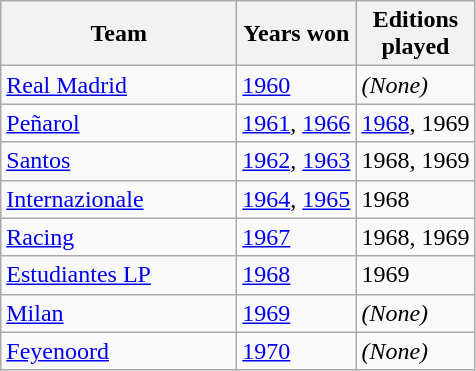<table class="wikitable">
<tr>
<th width=150px>Team</th>
<th>Years won<br></th>
<th>Editions<br>played</th>
</tr>
<tr>
<td> <a href='#'>Real Madrid</a></td>
<td><a href='#'>1960</a></td>
<td><em>(None)</em></td>
</tr>
<tr>
<td> <a href='#'>Peñarol</a></td>
<td><a href='#'>1961</a>, <a href='#'>1966</a></td>
<td><a href='#'>1968</a>, 1969</td>
</tr>
<tr>
<td> <a href='#'>Santos</a></td>
<td><a href='#'>1962</a>, <a href='#'>1963</a></td>
<td>1968, 1969</td>
</tr>
<tr>
<td> <a href='#'>Internazionale</a></td>
<td><a href='#'>1964</a>, <a href='#'>1965</a></td>
<td>1968</td>
</tr>
<tr>
<td> <a href='#'>Racing</a></td>
<td><a href='#'>1967</a></td>
<td>1968, 1969</td>
</tr>
<tr>
<td> <a href='#'>Estudiantes LP</a></td>
<td><a href='#'>1968</a></td>
<td>1969</td>
</tr>
<tr>
<td> <a href='#'>Milan</a></td>
<td><a href='#'>1969</a></td>
<td><em>(None)</em> </td>
</tr>
<tr>
<td> <a href='#'>Feyenoord</a></td>
<td><a href='#'>1970</a></td>
<td><em>(None)</em> </td>
</tr>
</table>
